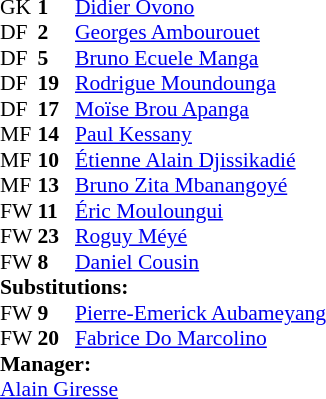<table style="font-size: 90%" cellspacing="0" cellpadding="0">
<tr>
<th width="25"></th>
<th width="25"></th>
</tr>
<tr>
<td>GK</td>
<td><strong>1</strong></td>
<td><a href='#'>Didier Ovono</a></td>
</tr>
<tr>
<td>DF</td>
<td><strong>2</strong></td>
<td><a href='#'>Georges Ambourouet</a></td>
</tr>
<tr>
<td>DF</td>
<td><strong>5</strong></td>
<td><a href='#'>Bruno Ecuele Manga</a></td>
</tr>
<tr>
<td>DF</td>
<td><strong>19</strong></td>
<td><a href='#'>Rodrigue Moundounga</a></td>
<td></td>
</tr>
<tr>
<td>DF</td>
<td><strong>17</strong></td>
<td><a href='#'>Moïse Brou Apanga</a></td>
</tr>
<tr>
<td>MF</td>
<td><strong>14</strong></td>
<td><a href='#'>Paul Kessany</a></td>
<td></td>
</tr>
<tr>
<td>MF</td>
<td><strong>10</strong></td>
<td><a href='#'>Étienne Alain Djissikadié</a></td>
<td></td>
<td></td>
</tr>
<tr>
<td>MF</td>
<td><strong>13</strong></td>
<td><a href='#'>Bruno Zita Mbanangoyé</a></td>
</tr>
<tr>
<td>FW</td>
<td><strong>11</strong></td>
<td><a href='#'>Éric Mouloungui</a></td>
</tr>
<tr>
<td>FW</td>
<td><strong>23</strong></td>
<td><a href='#'>Roguy Méyé</a></td>
<td></td>
<td></td>
</tr>
<tr>
<td>FW</td>
<td><strong>8</strong></td>
<td><a href='#'>Daniel Cousin</a></td>
<td></td>
</tr>
<tr>
<td colspan=3><strong>Substitutions:</strong></td>
</tr>
<tr>
<td>FW</td>
<td><strong>9</strong></td>
<td><a href='#'>Pierre-Emerick Aubameyang</a></td>
<td></td>
<td></td>
</tr>
<tr>
<td>FW</td>
<td><strong>20</strong></td>
<td><a href='#'>Fabrice Do Marcolino</a></td>
<td></td>
<td></td>
</tr>
<tr>
<td colspan=3><strong>Manager:</strong></td>
</tr>
<tr>
<td colspan=4> <a href='#'>Alain Giresse</a></td>
</tr>
</table>
